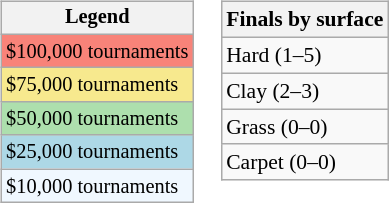<table>
<tr valign=top>
<td><br><table class=wikitable style="font-size:85%">
<tr>
<th>Legend</th>
</tr>
<tr style="background:#f88379;">
<td>$100,000 tournaments</td>
</tr>
<tr style="background:#f7e98e;">
<td>$75,000 tournaments</td>
</tr>
<tr style="background:#addfad;">
<td>$50,000 tournaments</td>
</tr>
<tr style="background:lightblue;">
<td>$25,000 tournaments</td>
</tr>
<tr style="background:#f0f8ff;">
<td>$10,000 tournaments</td>
</tr>
</table>
</td>
<td><br><table class=wikitable style="font-size:90%">
<tr>
<th>Finals by surface</th>
</tr>
<tr>
<td>Hard (1–5)</td>
</tr>
<tr>
<td>Clay (2–3)</td>
</tr>
<tr>
<td>Grass (0–0)</td>
</tr>
<tr>
<td>Carpet (0–0)</td>
</tr>
</table>
</td>
</tr>
</table>
